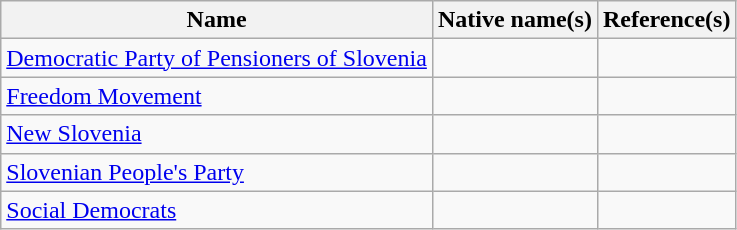<table class="wikitable">
<tr>
<th>Name</th>
<th>Native name(s)</th>
<th>Reference(s)</th>
</tr>
<tr>
<td><a href='#'>Democratic Party of Pensioners of Slovenia</a></td>
<td></td>
<td></td>
</tr>
<tr>
<td><a href='#'>Freedom Movement</a></td>
<td></td>
<td></td>
</tr>
<tr>
<td><a href='#'>New Slovenia</a></td>
<td></td>
<td></td>
</tr>
<tr>
<td><a href='#'>Slovenian People's Party</a></td>
<td></td>
<td></td>
</tr>
<tr>
<td><a href='#'>Social Democrats</a></td>
<td></td>
<td></td>
</tr>
</table>
